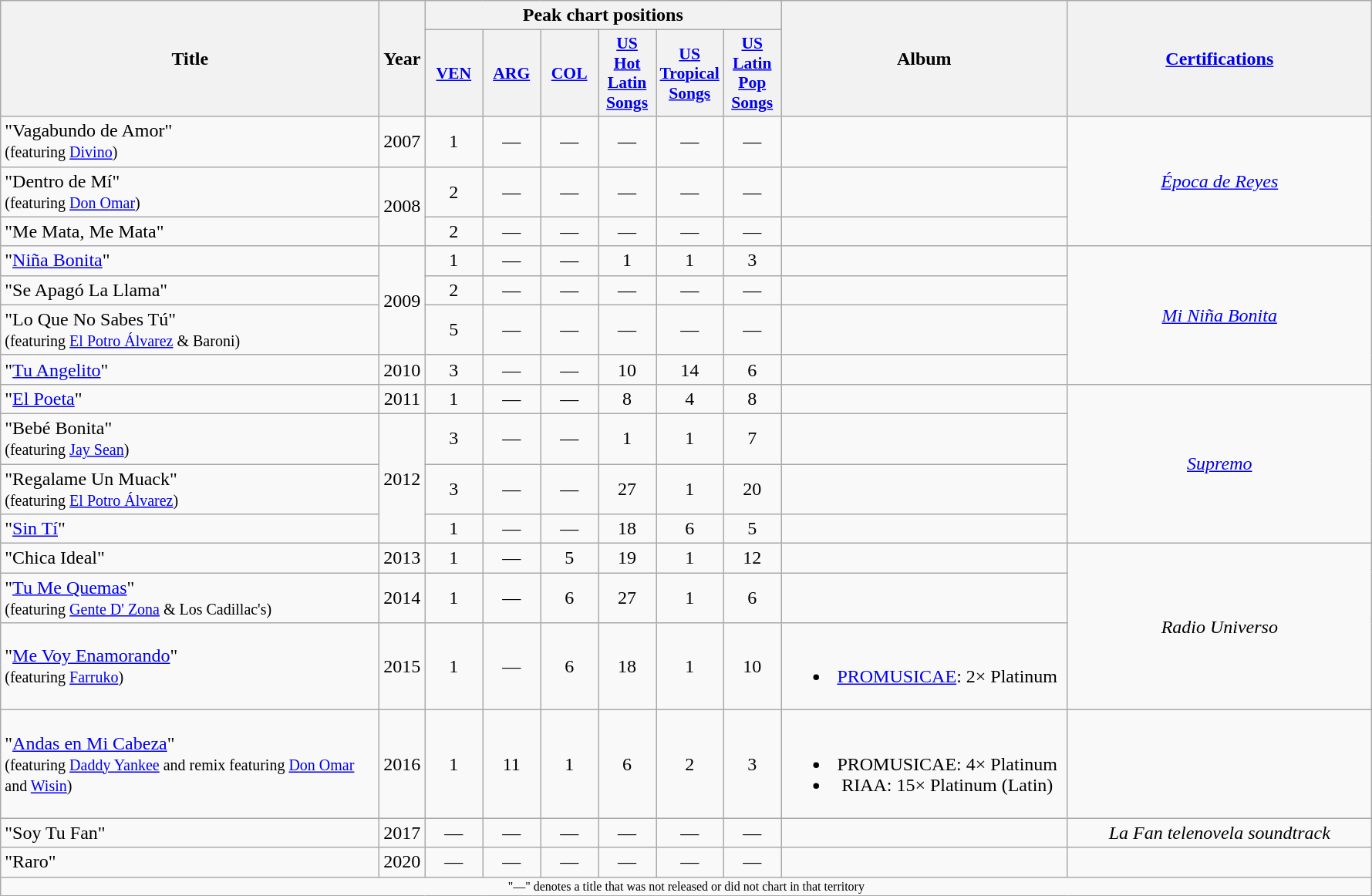<table class="wikitable" style="text-align:center;" border="1">
<tr>
<th scope="col" rowspan="2" style="width:20em;">Title</th>
<th scope="col" rowspan="2" style="width:2em;">Year</th>
<th scope="col" colspan="6">Peak chart positions</th>
<th scope="col" rowspan="2" style="width:15em;">Album</th>
<th scope="col" rowspan="2" style="width:16em;"><a href='#'>Certifications</a></th>
</tr>
<tr>
<th scope="col" style="width:3em;font-size:90%;"><a href='#'>VEN</a> <br></th>
<th scope="col" style="width:3em;font-size:90%;"><a href='#'>ARG</a><br></th>
<th scope="col" style="width:3em;font-size:90%;"><a href='#'>COL</a> <br></th>
<th scope="col" style="width:3em;font-size:90%;"><a href='#'>US Hot Latin Songs</a><br></th>
<th scope="col" style="width:3em;font-size:90%;"><a href='#'>US Tropical Songs</a><br></th>
<th scope="col" style="width:3em;font-size:90%;"><a href='#'>US Latin Pop Songs</a><br></th>
</tr>
<tr>
<td align="left">"Vagabundo de Amor" <br><small>(featuring <a href='#'>Divino</a>)</small></td>
<td align="center" rowspan="1">2007</td>
<td align="center">1</td>
<td align="center">—</td>
<td align="center">—</td>
<td align="center">—</td>
<td align="center">—</td>
<td align="center">—</td>
<td></td>
<td rowspan="3"><em><a href='#'>Época de Reyes</a></em></td>
</tr>
<tr>
<td align="left">"Dentro de Mí" <br><small>(featuring <a href='#'>Don Omar</a>)</small></td>
<td align="center" rowspan="2">2008</td>
<td align="center">2</td>
<td align="center">—</td>
<td align="center">—</td>
<td align="center">—</td>
<td align="center">—</td>
<td align="center">—</td>
<td></td>
</tr>
<tr>
<td align="left">"Me Mata, Me Mata"</td>
<td align="center">2</td>
<td align="center">—</td>
<td align="center">—</td>
<td align="center">—</td>
<td align="center">—</td>
<td align="center">—</td>
<td></td>
</tr>
<tr>
<td align="left">"<a href='#'>Niña Bonita</a>"</td>
<td align="center" rowspan="3">2009</td>
<td align="center">1</td>
<td align="center">—</td>
<td align="center">—</td>
<td align="center">1</td>
<td align="center">1</td>
<td align="center">3</td>
<td></td>
<td rowspan="4"><em><a href='#'>Mi Niña Bonita</a></em></td>
</tr>
<tr>
<td align="left">"Se Apagó La Llama"</td>
<td align="center">2</td>
<td align="center">—</td>
<td align="center">—</td>
<td align="center">—</td>
<td align="center">—</td>
<td align="center">—</td>
<td></td>
</tr>
<tr>
<td align="left">"Lo Que No Sabes Tú" <br><small>(featuring <a href='#'>El Potro Álvarez</a> & Baroni)</small></td>
<td align="center">5</td>
<td align="center">—</td>
<td align="center">—</td>
<td align="center">—</td>
<td align="center">—</td>
<td align="center">—</td>
<td></td>
</tr>
<tr>
<td align="left">"<a href='#'>Tu Angelito</a>"</td>
<td align="center" rowspan="1">2010</td>
<td align="center">3</td>
<td align="center">—</td>
<td align="center">—</td>
<td align="center">10</td>
<td align="center">14</td>
<td align="center">6</td>
<td></td>
</tr>
<tr>
<td align="left">"<a href='#'>El Poeta</a>"</td>
<td align="center" rowspan="1">2011</td>
<td align="center">1</td>
<td align="center">—</td>
<td align="center">—</td>
<td align="center">8</td>
<td align="center">4</td>
<td align="center">8</td>
<td></td>
<td rowspan="4"><em><a href='#'>Supremo</a></em></td>
</tr>
<tr>
<td align="left">"Bebé Bonita" <br><small>(featuring <a href='#'>Jay Sean</a>)</small></td>
<td align="center" rowspan="3">2012</td>
<td align="center">3</td>
<td align="center">—</td>
<td align="center">—</td>
<td align="center">1</td>
<td align="center">1</td>
<td align="center">7</td>
<td></td>
</tr>
<tr>
<td align="left">"Regalame Un Muack" <br><small>(featuring <a href='#'>El Potro Álvarez</a>)</small></td>
<td align="center">3</td>
<td align="center">—</td>
<td align="center">—</td>
<td align="center">27</td>
<td align="center">1</td>
<td align="center">20</td>
<td></td>
</tr>
<tr>
<td align="left">"<a href='#'>Sin Tí</a>"</td>
<td align="center">1</td>
<td align="center">—</td>
<td align="center">—</td>
<td align="center">18</td>
<td align="center">6</td>
<td align="center">5</td>
<td></td>
</tr>
<tr>
<td align="left">"Chica Ideal"</td>
<td align="center" rowspan="1">2013</td>
<td align="center">1</td>
<td align="center">—</td>
<td align="center">5</td>
<td align="center">19</td>
<td align="center">1</td>
<td align="center">12</td>
<td></td>
<td rowspan="3"><em>Radio Universo</em></td>
</tr>
<tr>
<td align="left">"<a href='#'>Tu Me Quemas</a>" <br><small>(featuring <a href='#'>Gente D' Zona</a> & Los Cadillac's)</small></td>
<td align="center" rowspan="1">2014</td>
<td align="center">1</td>
<td align="center">—</td>
<td align="center">6</td>
<td align="center">27</td>
<td align="center">1</td>
<td align="center">6</td>
<td></td>
</tr>
<tr>
<td align="left">"<a href='#'>Me Voy Enamorando</a>" <br><small>(featuring <a href='#'>Farruko</a>)</small></td>
<td align="center">2015</td>
<td align="center">1</td>
<td align="center">—</td>
<td align="center">6</td>
<td align="center">18</td>
<td align="center">1</td>
<td align="center">10</td>
<td><br><ul><li><a href='#'>PROMUSICAE</a>: 2× Platinum</li></ul></td>
</tr>
<tr>
<td align="left">"<a href='#'>Andas en Mi Cabeza</a>" <br><small>(featuring <a href='#'>Daddy Yankee</a> and remix featuring <a href='#'>Don Omar</a> and <a href='#'>Wisin</a>)</small></td>
<td align="center">2016</td>
<td align="center">1</td>
<td align="center">11</td>
<td align="center">1</td>
<td align="center">6</td>
<td align="center">2</td>
<td align="center">3</td>
<td><br><ul><li>PROMUSICAE: 4× Platinum</li><li>RIAA: 15× Platinum (Latin)</li></ul></td>
<td></td>
</tr>
<tr>
<td align="left">"Soy Tu Fan" </td>
<td align="center">2017</td>
<td align="center">—</td>
<td align="center">—</td>
<td align="center">—</td>
<td align="center">—</td>
<td align="center">—</td>
<td align="center">—</td>
<td></td>
<td><em>La Fan telenovela soundtrack</em></td>
</tr>
<tr>
<td align="left">"Raro"</td>
<td align="center">2020</td>
<td align="center">—</td>
<td align="center">—</td>
<td align="center">—</td>
<td align="center">—</td>
<td align="center">—</td>
<td align="center">—</td>
<td></td>
<td></td>
</tr>
<tr>
<td colspan="14" style="text-align:center; font-size:8pt;">"—" denotes a title that was not released or did not chart in that territory</td>
</tr>
</table>
